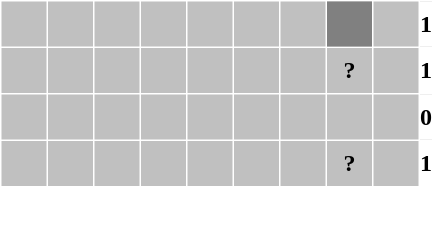<table border="0" cellpadding="0" cellspacing="1" style="text-align:center; background-color: white; color: black;">
<tr style="height:30px; background-color: silver;">
<td style="width:30px;"> </td>
<td style="width:30px;"> </td>
<td style="width:30px;"> </td>
<td style="width:30px;"></td>
<td style="width:30px;"> </td>
<td style="width:30px;"> </td>
<td style="width:30px;"></td>
<td style="width:30px; background-color:gray;"></td>
<td style="width:30px;"> </td>
<td style="background-color: white;"><strong>1</strong></td>
</tr>
<tr style="height:30px; background-color: silver;">
<td style="width:30px;"> </td>
<td style="width:30px;"> </td>
<td style="width:30px;"> </td>
<td style="width:30px;"></td>
<td style="width:30px;"> </td>
<td style="width:30px;"> </td>
<td style="width:30px;"></td>
<td style="width:30px;"><strong>?</strong></td>
<td style="width:30px;"> </td>
<td style="background-color: white;"><strong>1</strong></td>
</tr>
<tr style="height:30px; background-color: silver;">
<td style="width:30px;"> </td>
<td style="width:30px;"> </td>
<td style="width:30px;"> </td>
<td style="width:30px;"> </td>
<td style="width:30px;"> </td>
<td style="width:30px;"></td>
<td style="width:30px;"> </td>
<td style="width:30px;"> </td>
<td style="width:30px;"> </td>
<td style="background-color: white;"><strong>0</strong></td>
</tr>
<tr style="height:30px; background-color: silver;">
<td style="width:30px;"> </td>
<td style="width:30px;"> </td>
<td style="width:30px;"> </td>
<td style="width:30px;"></td>
<td style="width:30px;"></td>
<td style="width:30px;"> </td>
<td style="width:30px;"></td>
<td style="width:30px;"><strong>?</strong></td>
<td style="width:30px;"> </td>
<td style="background-color: white;"><strong>1</strong></td>
</tr>
<tr style="height:30px; background-color:white; color: black;">
<td style="width:30px;"> </td>
<td style="width:30px;"> </td>
<td style="width:30px;"> </td>
<td style="width:30px;"> </td>
<td style="width:30px;"> </td>
<td style="width:30px;"> </td>
<td style="width:30px;"> </td>
<td style="width:30px;"> </td>
<td style="width:30px;"></td>
</tr>
</table>
